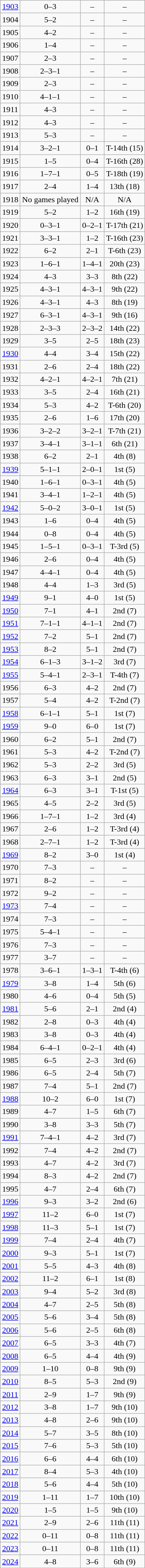<table class="wikitable">
<tr align="center">
<td><a href='#'>1903</a></td>
<td>0–3</td>
<td>–</td>
<td>–</td>
</tr>
<tr align="center">
<td>1904</td>
<td>5–2</td>
<td>–</td>
<td>–</td>
</tr>
<tr align="center">
<td>1905</td>
<td>4–2</td>
<td>–</td>
<td>–</td>
</tr>
<tr align="center">
<td>1906</td>
<td>1–4</td>
<td>–</td>
<td>–</td>
</tr>
<tr align="center">
<td>1907</td>
<td>2–3</td>
<td>–</td>
<td>–</td>
</tr>
<tr align="center">
<td>1908</td>
<td>2–3–1</td>
<td>–</td>
<td>–</td>
</tr>
<tr align="center">
<td>1909</td>
<td>2–3</td>
<td>–</td>
<td>–</td>
</tr>
<tr align="center">
<td>1910</td>
<td>4–1–1</td>
<td>–</td>
<td>–</td>
</tr>
<tr align="center">
<td>1911</td>
<td>4–3</td>
<td>–</td>
<td>–</td>
</tr>
<tr align="center">
<td>1912</td>
<td>4–3</td>
<td>–</td>
<td>–</td>
</tr>
<tr align="center">
<td>1913</td>
<td>5–3</td>
<td>–</td>
<td>–</td>
</tr>
<tr align="center">
<td>1914</td>
<td>3–2–1</td>
<td>0–1</td>
<td>T-14th (15)</td>
</tr>
<tr align="center">
<td>1915</td>
<td>1–5</td>
<td>0–4</td>
<td>T-16th (28)</td>
</tr>
<tr align="center">
<td>1916</td>
<td>1–7–1</td>
<td>0–5</td>
<td>T-18th (19)</td>
</tr>
<tr align="center">
<td>1917</td>
<td>2–4</td>
<td>1–4</td>
<td>13th (18)</td>
</tr>
<tr align="center">
<td>1918</td>
<td>No games played</td>
<td>N/A</td>
<td>N/A</td>
</tr>
<tr align="center">
<td>1919</td>
<td>5–2</td>
<td>1–2</td>
<td>16th (19)</td>
</tr>
<tr align="center">
<td>1920</td>
<td>0–3–1</td>
<td>0–2–1</td>
<td>T-17th (21)</td>
</tr>
<tr align="center">
<td>1921</td>
<td>3–3–1</td>
<td>1–2</td>
<td>T-16th (23)</td>
</tr>
<tr align="center">
<td>1922</td>
<td>6–2</td>
<td>2–1</td>
<td>T-6th (23)</td>
</tr>
<tr align="center">
<td>1923</td>
<td>1–6–1</td>
<td>1–4–1</td>
<td>20th (23)</td>
</tr>
<tr align="center">
<td>1924</td>
<td>4–3</td>
<td>3–3</td>
<td>8th (22)</td>
</tr>
<tr align="center">
<td>1925</td>
<td>4–3–1</td>
<td>4–3–1</td>
<td>9th (22)</td>
</tr>
<tr align="center">
<td>1926</td>
<td>4–3–1</td>
<td>4–3</td>
<td>8th (19)</td>
</tr>
<tr align="center">
<td>1927</td>
<td>6–3–1</td>
<td>4–3–1</td>
<td>9th (16)</td>
</tr>
<tr align="center">
<td>1928</td>
<td>2–3–3</td>
<td>2–3–2</td>
<td>14th (22)</td>
</tr>
<tr align="center">
<td>1929</td>
<td>3–5</td>
<td>2–5</td>
<td>18th (23)</td>
</tr>
<tr align="center">
<td><a href='#'>1930</a></td>
<td>4–4</td>
<td>3–4</td>
<td>15th (22)</td>
</tr>
<tr align="center">
<td>1931</td>
<td>2–6</td>
<td>2–4</td>
<td>18th (22)</td>
</tr>
<tr align="center">
<td>1932</td>
<td>4–2–1</td>
<td>4–2–1</td>
<td>7th (21)</td>
</tr>
<tr align="center">
<td>1933</td>
<td>3–5</td>
<td>2–4</td>
<td>16th (21)</td>
</tr>
<tr align="center">
<td>1934</td>
<td>5–3</td>
<td>4–2</td>
<td>T-6th (20)</td>
</tr>
<tr align="center">
<td>1935</td>
<td>2–6</td>
<td>1–6</td>
<td>17th (20)</td>
</tr>
<tr align="center">
<td>1936</td>
<td>3–2–2</td>
<td>3–2–1</td>
<td>T-7th (21)</td>
</tr>
<tr align="center">
<td>1937</td>
<td>3–4–1</td>
<td>3–1–1</td>
<td>6th (21)</td>
</tr>
<tr align="center">
<td>1938</td>
<td>6–2</td>
<td>2–1</td>
<td>4th (8)</td>
</tr>
<tr align="center">
<td><a href='#'>1939</a></td>
<td>5–1–1</td>
<td>2–0–1</td>
<td>1st (5)</td>
</tr>
<tr align="center">
<td>1940</td>
<td>1–6–1</td>
<td>0–3–1</td>
<td>4th (5)</td>
</tr>
<tr align="center">
<td>1941</td>
<td>3–4–1</td>
<td>1–2–1</td>
<td>4th (5)</td>
</tr>
<tr align="center">
<td><a href='#'>1942</a></td>
<td>5–0–2</td>
<td>3–0–1</td>
<td>1st (5)</td>
</tr>
<tr align="center">
<td>1943</td>
<td>1–6</td>
<td>0–4</td>
<td>4th (5)</td>
</tr>
<tr align="center">
<td>1944</td>
<td>0–8</td>
<td>0–4</td>
<td>4th (5)</td>
</tr>
<tr align="center">
<td>1945</td>
<td>1–5–1</td>
<td>0–3–1</td>
<td>T-3rd (5)</td>
</tr>
<tr align="center">
<td>1946</td>
<td>2–6</td>
<td>0–4</td>
<td>4th (5)</td>
</tr>
<tr align="center">
<td>1947</td>
<td>4–4–1</td>
<td>0–4</td>
<td>4th (5)</td>
</tr>
<tr align="center">
<td>1948</td>
<td>4–4</td>
<td>1–3</td>
<td>3rd (5)</td>
</tr>
<tr align="center">
<td><a href='#'>1949</a></td>
<td>9–1</td>
<td>4–0</td>
<td>1st (5)</td>
</tr>
<tr align="center">
<td><a href='#'>1950</a></td>
<td>7–1</td>
<td>4–1</td>
<td>2nd (7)</td>
</tr>
<tr align="center">
<td><a href='#'>1951</a></td>
<td>7–1–1</td>
<td>4–1–1</td>
<td>2nd (7)</td>
</tr>
<tr align="center">
<td><a href='#'>1952</a></td>
<td>7–2</td>
<td>5–1</td>
<td>2nd (7)</td>
</tr>
<tr align="center">
<td><a href='#'>1953</a></td>
<td>8–2</td>
<td>5–1</td>
<td>2nd (7)</td>
</tr>
<tr align="center">
<td><a href='#'>1954</a></td>
<td>6–1–3</td>
<td>3–1–2</td>
<td>3rd (7)</td>
</tr>
<tr align="center">
<td><a href='#'>1955</a></td>
<td>5–4–1</td>
<td>2–3–1</td>
<td>T-4th (7)</td>
</tr>
<tr align="center">
<td>1956</td>
<td>6–3</td>
<td>4–2</td>
<td>2nd (7)</td>
</tr>
<tr align="center">
<td>1957</td>
<td>5–4</td>
<td>4–2</td>
<td>T-2nd (7)</td>
</tr>
<tr align="center">
<td><a href='#'>1958</a></td>
<td>6–1–1</td>
<td>5–1</td>
<td>1st (7)</td>
</tr>
<tr align="center">
<td><a href='#'>1959</a></td>
<td>9–0</td>
<td>6–0</td>
<td>1st (7)</td>
</tr>
<tr align="center">
<td>1960</td>
<td>6–2</td>
<td>5–1</td>
<td>2nd (7)</td>
</tr>
<tr align="center">
<td>1961</td>
<td>5–3</td>
<td>4–2</td>
<td>T-2nd (7)</td>
</tr>
<tr align="center">
<td>1962</td>
<td>5–3</td>
<td>2–2</td>
<td>3rd (5)</td>
</tr>
<tr align="center">
<td>1963</td>
<td>6–3</td>
<td>3–1</td>
<td>2nd (5)</td>
</tr>
<tr align="center">
<td><a href='#'>1964</a></td>
<td>6–3</td>
<td>3–1</td>
<td>T-1st (5)</td>
</tr>
<tr align="center">
<td>1965</td>
<td>4–5</td>
<td>2–2</td>
<td>3rd (5)</td>
</tr>
<tr align="center">
<td>1966</td>
<td>1–7–1</td>
<td>1–2</td>
<td>3rd (4)</td>
</tr>
<tr align="center">
<td>1967</td>
<td>2–6</td>
<td>1–2</td>
<td>T-3rd (4)</td>
</tr>
<tr align="center">
<td>1968</td>
<td>2–7–1</td>
<td>1–2</td>
<td>T-3rd (4)</td>
</tr>
<tr align="center">
<td><a href='#'>1969</a></td>
<td>8–2</td>
<td>3–0</td>
<td>1st (4)</td>
</tr>
<tr align="center">
<td>1970</td>
<td>7–3</td>
<td>–</td>
<td>–</td>
</tr>
<tr align="center">
<td>1971</td>
<td>8–2</td>
<td>–</td>
<td>–</td>
</tr>
<tr align="center">
<td>1972</td>
<td>9–2</td>
<td>–</td>
<td>–</td>
</tr>
<tr align="center">
<td><a href='#'>1973</a></td>
<td>7–4</td>
<td>–</td>
<td>–</td>
</tr>
<tr align="center">
<td>1974</td>
<td>7–3</td>
<td>–</td>
<td>–</td>
</tr>
<tr align="center">
<td>1975</td>
<td>5–4–1</td>
<td>–</td>
<td>–</td>
</tr>
<tr align="center">
<td>1976</td>
<td>7–3</td>
<td>–</td>
<td>–</td>
</tr>
<tr align="center">
<td>1977</td>
<td>3–7</td>
<td>–</td>
<td>–</td>
</tr>
<tr align="center">
<td>1978</td>
<td>3–6–1</td>
<td>1–3–1</td>
<td>T-4th (6)</td>
</tr>
<tr align="center">
<td><a href='#'>1979</a></td>
<td>3–8</td>
<td>1–4</td>
<td>5th (6)</td>
</tr>
<tr align="center">
<td>1980</td>
<td>4–6</td>
<td>0–4</td>
<td>5th (5)</td>
</tr>
<tr align="center">
<td><a href='#'>1981</a></td>
<td>5–6</td>
<td>2–1</td>
<td>2nd (4)</td>
</tr>
<tr align="center">
<td>1982</td>
<td>2–8</td>
<td>0–3</td>
<td>4th (4)</td>
</tr>
<tr align="center">
<td>1983</td>
<td>3–8</td>
<td>0–3</td>
<td>4th (4)</td>
</tr>
<tr align="center">
<td>1984</td>
<td>6–4–1</td>
<td>0–2–1</td>
<td>4th (4)</td>
</tr>
<tr align="center">
<td>1985</td>
<td>6–5</td>
<td>2–3</td>
<td>3rd (6)</td>
</tr>
<tr align="center">
<td>1986</td>
<td>6–5</td>
<td>2–4</td>
<td>5th (7)</td>
</tr>
<tr align="center">
<td>1987</td>
<td>7–4</td>
<td>5–1</td>
<td>2nd (7)</td>
</tr>
<tr align="center">
<td><a href='#'>1988</a></td>
<td>10–2</td>
<td>6–0</td>
<td>1st (7)</td>
</tr>
<tr align="center">
<td>1989</td>
<td>4–7</td>
<td>1–5</td>
<td>6th (7)</td>
</tr>
<tr align="center">
<td>1990</td>
<td>3–8</td>
<td>3–3</td>
<td>5th (7)</td>
</tr>
<tr align="center">
<td><a href='#'>1991</a></td>
<td>7–4–1</td>
<td>4–2</td>
<td>3rd (7)</td>
</tr>
<tr align="center">
<td>1992</td>
<td>7–4</td>
<td>4–2</td>
<td>2nd (7)</td>
</tr>
<tr align="center">
<td>1993</td>
<td>4–7</td>
<td>4–2</td>
<td>3rd (7)</td>
</tr>
<tr align="center">
<td>1994</td>
<td>8–3</td>
<td>4–2</td>
<td>2nd (7)</td>
</tr>
<tr align="center">
<td>1995</td>
<td>4–7</td>
<td>2–4</td>
<td>6th (7)</td>
</tr>
<tr align="center">
<td><a href='#'>1996</a></td>
<td>9–3</td>
<td>3–2</td>
<td>2nd (6)</td>
</tr>
<tr align="center">
<td><a href='#'>1997</a></td>
<td>11–2</td>
<td>6–0</td>
<td>1st (7)</td>
</tr>
<tr align="center">
<td><a href='#'>1998</a></td>
<td>11–3</td>
<td>5–1</td>
<td>1st (7)</td>
</tr>
<tr align="center">
<td><a href='#'>1999</a></td>
<td>7–4</td>
<td>2–4</td>
<td>4th (7)</td>
</tr>
<tr align="center">
<td><a href='#'>2000</a></td>
<td>9–3</td>
<td>5–1</td>
<td>1st (7)</td>
</tr>
<tr align="center">
<td><a href='#'>2001</a></td>
<td>5–5</td>
<td>4–3</td>
<td>4th (8)</td>
</tr>
<tr align="center">
<td><a href='#'>2002</a></td>
<td>11–2</td>
<td>6–1</td>
<td>1st (8)</td>
</tr>
<tr align="center">
<td><a href='#'>2003</a></td>
<td>9–4</td>
<td>5–2</td>
<td>3rd (8)</td>
</tr>
<tr align="center">
<td><a href='#'>2004</a></td>
<td>4–7</td>
<td>2–5</td>
<td>5th (8)</td>
</tr>
<tr align="center">
<td><a href='#'>2005</a></td>
<td>5–6</td>
<td>3–4</td>
<td>5th (8)</td>
</tr>
<tr align="center">
<td><a href='#'>2006</a></td>
<td>5–6</td>
<td>2–5</td>
<td>6th (8)</td>
</tr>
<tr align="center">
<td><a href='#'>2007</a></td>
<td>6–5</td>
<td>3–3</td>
<td>4th (7)</td>
</tr>
<tr align="center">
<td><a href='#'>2008</a></td>
<td>6–5</td>
<td>4–4</td>
<td>4th (9)</td>
</tr>
<tr align="center">
<td><a href='#'>2009</a></td>
<td>1–10</td>
<td>0–8</td>
<td>9th (9)</td>
</tr>
<tr align="center">
<td><a href='#'>2010</a></td>
<td>8–5</td>
<td>5–3</td>
<td>2nd (9)</td>
</tr>
<tr align="center">
<td><a href='#'>2011</a></td>
<td>2–9</td>
<td>1–7</td>
<td>9th (9)</td>
</tr>
<tr align="center">
<td><a href='#'>2012</a></td>
<td>3–8</td>
<td>1–7</td>
<td>9th (10)</td>
</tr>
<tr align="center">
<td><a href='#'>2013</a></td>
<td>4–8</td>
<td>2–6</td>
<td>9th (10)</td>
</tr>
<tr align="center">
<td><a href='#'>2014</a></td>
<td>5–7</td>
<td>3–5</td>
<td>8th (10)</td>
</tr>
<tr align="center">
<td><a href='#'>2015</a></td>
<td>7–6</td>
<td>5–3</td>
<td>5th (10)</td>
</tr>
<tr align="center">
<td><a href='#'>2016</a></td>
<td>6–6</td>
<td>4–4</td>
<td>6th (10)</td>
</tr>
<tr align="center">
<td><a href='#'>2017</a></td>
<td>8–4</td>
<td>5–3</td>
<td>4th (10)</td>
</tr>
<tr align="center">
<td><a href='#'>2018</a></td>
<td>5–6</td>
<td>4–4</td>
<td>5th (10)</td>
</tr>
<tr align="center">
<td><a href='#'>2019</a></td>
<td>1–11</td>
<td>1–7</td>
<td>10th (10)</td>
</tr>
<tr align="center">
<td><a href='#'>2020</a></td>
<td>1–5</td>
<td>1–5</td>
<td>9th (10)</td>
</tr>
<tr align="center">
<td><a href='#'>2021</a></td>
<td>2–9</td>
<td>2–6</td>
<td>11th (11)</td>
</tr>
<tr align="center">
<td><a href='#'>2022</a></td>
<td>0–11</td>
<td>0–8</td>
<td>11th (11)</td>
</tr>
<tr align="center">
<td><a href='#'>2023</a></td>
<td>0–11</td>
<td>0–8</td>
<td>11th (11)</td>
</tr>
<tr align="center">
<td><a href='#'>2024</a></td>
<td>4–8</td>
<td>3–6</td>
<td>6th (9)</td>
</tr>
</table>
